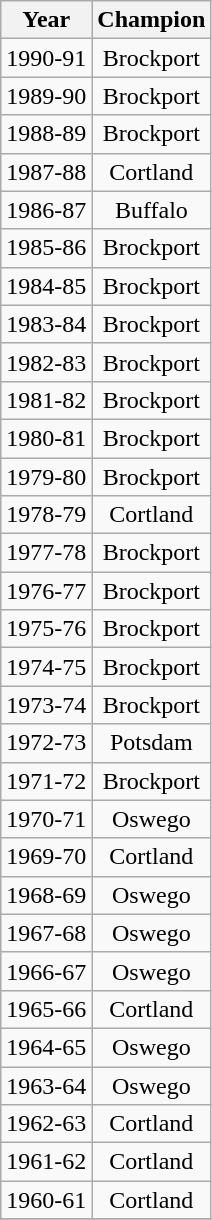<table class="wikitable" style="text-align:center" cellpadding=2 cellspacing=2>
<tr>
<th colspan=2>Year</th>
<th>Champion</th>
</tr>
<tr>
<td colspan=2>1990-91</td>
<td>Brockport</td>
</tr>
<tr>
<td colspan=2>1989-90</td>
<td>Brockport</td>
</tr>
<tr>
<td colspan=2>1988-89</td>
<td>Brockport</td>
</tr>
<tr>
<td colspan=2>1987-88</td>
<td>Cortland</td>
</tr>
<tr>
<td colspan=2>1986-87</td>
<td>Buffalo</td>
</tr>
<tr>
<td colspan=2>1985-86</td>
<td>Brockport</td>
</tr>
<tr>
<td colspan=2>1984-85</td>
<td>Brockport</td>
</tr>
<tr>
<td colspan=2>1983-84</td>
<td>Brockport</td>
</tr>
<tr>
<td colspan=2>1982-83</td>
<td>Brockport</td>
</tr>
<tr>
<td colspan=2>1981-82</td>
<td>Brockport</td>
</tr>
<tr>
<td colspan=2>1980-81</td>
<td>Brockport</td>
</tr>
<tr>
<td colspan=2>1979-80</td>
<td>Brockport</td>
</tr>
<tr>
<td colspan=2>1978-79</td>
<td>Cortland</td>
</tr>
<tr>
<td colspan=2>1977-78</td>
<td>Brockport</td>
</tr>
<tr>
<td colspan=2>1976-77</td>
<td>Brockport</td>
</tr>
<tr>
<td colspan=2>1975-76</td>
<td>Brockport</td>
</tr>
<tr>
<td colspan=2>1974-75</td>
<td>Brockport</td>
</tr>
<tr>
<td colspan=2>1973-74</td>
<td>Brockport</td>
</tr>
<tr>
<td colspan=2>1972-73</td>
<td>Potsdam</td>
</tr>
<tr>
<td colspan=2>1971-72</td>
<td>Brockport</td>
</tr>
<tr>
<td colspan=2>1970-71</td>
<td>Oswego</td>
</tr>
<tr>
<td colspan=2>1969-70</td>
<td>Cortland</td>
</tr>
<tr>
<td colspan=2>1968-69</td>
<td>Oswego</td>
</tr>
<tr>
<td colspan=2>1967-68</td>
<td>Oswego</td>
</tr>
<tr>
<td colspan=2>1966-67</td>
<td>Oswego</td>
</tr>
<tr>
<td colspan=2>1965-66</td>
<td>Cortland</td>
</tr>
<tr>
<td colspan=2>1964-65</td>
<td>Oswego</td>
</tr>
<tr>
<td colspan=2>1963-64</td>
<td>Oswego</td>
</tr>
<tr>
<td colspan=2>1962-63</td>
<td>Cortland</td>
</tr>
<tr>
<td colspan=2>1961-62</td>
<td>Cortland</td>
</tr>
<tr>
<td colspan=2>1960-61</td>
<td>Cortland</td>
</tr>
<tr>
</tr>
</table>
